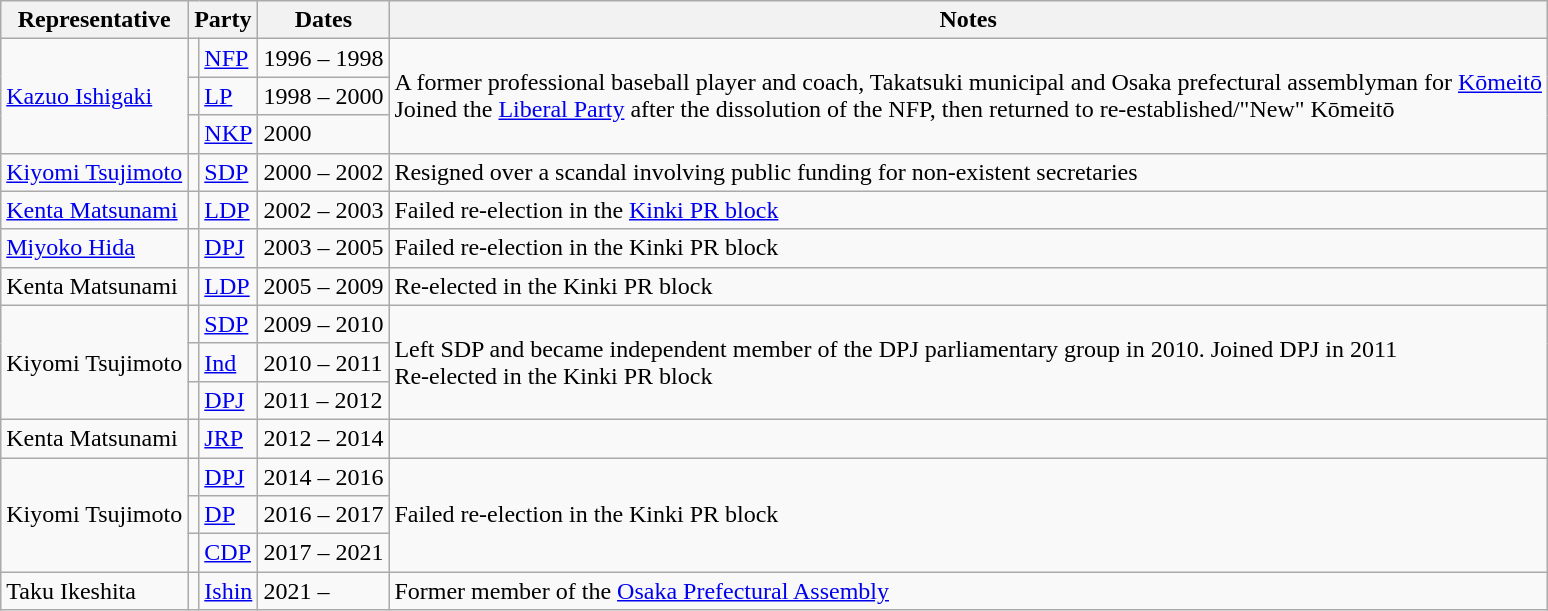<table class="wikitable mw-collapsible">
<tr valign=bottom>
<th>Representative</th>
<th colspan="2">Party</th>
<th>Dates</th>
<th>Notes</th>
</tr>
<tr>
<td rowspan="3"><a href='#'>Kazuo Ishigaki</a></td>
<td bgcolor=></td>
<td><a href='#'>NFP</a></td>
<td>1996 – 1998</td>
<td rowspan="3">A former professional baseball player and coach, Takatsuki municipal and Osaka prefectural assemblyman for <a href='#'>Kōmeitō</a><br>Joined the <a href='#'>Liberal Party</a> after the dissolution of the NFP, then returned to re-established/"New" Kōmeitō</td>
</tr>
<tr>
<td bgcolor=></td>
<td><a href='#'>LP</a></td>
<td>1998 – 2000</td>
</tr>
<tr>
<td bgcolor=></td>
<td><a href='#'>NKP</a></td>
<td>2000</td>
</tr>
<tr>
<td><a href='#'>Kiyomi Tsujimoto</a></td>
<td bgcolor=></td>
<td><a href='#'>SDP</a></td>
<td>2000 – 2002</td>
<td>Resigned over a scandal involving public funding for non-existent secretaries</td>
</tr>
<tr>
<td><a href='#'>Kenta Matsunami</a></td>
<td bgcolor=></td>
<td><a href='#'>LDP</a></td>
<td>2002 – 2003</td>
<td>Failed re-election in the <a href='#'>Kinki PR block</a></td>
</tr>
<tr>
<td><a href='#'>Miyoko Hida</a></td>
<td bgcolor=></td>
<td><a href='#'>DPJ</a></td>
<td>2003 – 2005</td>
<td>Failed re-election in the Kinki PR block</td>
</tr>
<tr>
<td>Kenta Matsunami</td>
<td bgcolor=></td>
<td><a href='#'>LDP</a></td>
<td>2005 – 2009</td>
<td>Re-elected in the Kinki PR block</td>
</tr>
<tr>
<td rowspan="3">Kiyomi Tsujimoto</td>
<td bgcolor=></td>
<td><a href='#'>SDP</a></td>
<td>2009 – 2010</td>
<td rowspan="3">Left SDP and became independent member of the DPJ parliamentary group in 2010. Joined DPJ in 2011<br>Re-elected in the Kinki PR block</td>
</tr>
<tr>
<td bgcolor=></td>
<td><a href='#'>Ind</a></td>
<td>2010 – 2011</td>
</tr>
<tr>
<td bgcolor=></td>
<td><a href='#'>DPJ</a></td>
<td>2011 – 2012</td>
</tr>
<tr>
<td>Kenta Matsunami</td>
<td bgcolor=></td>
<td><a href='#'>JRP</a></td>
<td>2012 – 2014</td>
<td></td>
</tr>
<tr>
<td rowspan="3">Kiyomi Tsujimoto</td>
<td bgcolor=></td>
<td><a href='#'>DPJ</a></td>
<td>2014 – 2016</td>
<td rowspan="3">Failed re-election in the Kinki PR block</td>
</tr>
<tr>
<td bgcolor=></td>
<td><a href='#'>DP</a></td>
<td>2016 – 2017</td>
</tr>
<tr>
<td bgcolor=></td>
<td><a href='#'>CDP</a></td>
<td>2017 – 2021</td>
</tr>
<tr>
<td rowspan="3">Taku Ikeshita</td>
<td bgcolor=></td>
<td><a href='#'>Ishin</a></td>
<td>2021 –</td>
<td>Former member of the <a href='#'>Osaka Prefectural Assembly</a></td>
</tr>
</table>
